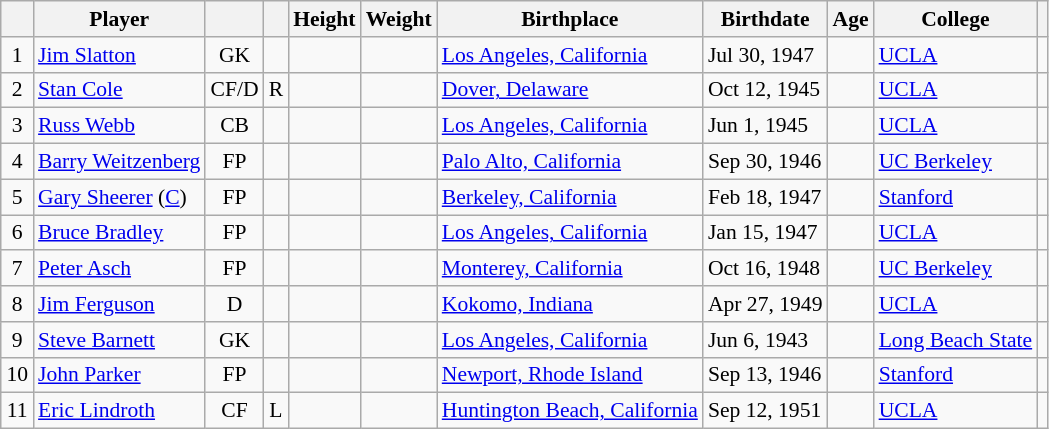<table class="wikitable sortable" style="text-align: left; font-size: 90%; margin-left: 1em;">
<tr>
<th></th>
<th>Player</th>
<th></th>
<th></th>
<th>Height</th>
<th>Weight</th>
<th>Birthplace</th>
<th>Birthdate</th>
<th>Age</th>
<th>College</th>
<th></th>
</tr>
<tr>
<td style="text-align: center;">1</td>
<td data-sort-value="Slatton, Jim"><a href='#'>Jim Slatton</a></td>
<td style="text-align: center;">GK</td>
<td style="text-align: center;"></td>
<td></td>
<td></td>
<td> <a href='#'>Los Angeles, California</a></td>
<td>Jul 30, 1947</td>
<td></td>
<td><a href='#'>UCLA</a></td>
<td></td>
</tr>
<tr>
<td style="text-align: center;">2</td>
<td data-sort-value="Cole, Stan"><a href='#'>Stan Cole</a></td>
<td style="text-align: center;">CF/D</td>
<td style="text-align: center;">R</td>
<td></td>
<td></td>
<td> <a href='#'>Dover, Delaware</a></td>
<td>Oct 12, 1945</td>
<td></td>
<td><a href='#'>UCLA</a></td>
<td></td>
</tr>
<tr>
<td style="text-align: center;">3</td>
<td data-sort-value="Webb, Russ"><a href='#'>Russ Webb</a></td>
<td style="text-align: center;">CB</td>
<td style="text-align: center;"></td>
<td></td>
<td></td>
<td> <a href='#'>Los Angeles, California</a></td>
<td>Jun 1, 1945</td>
<td></td>
<td><a href='#'>UCLA</a></td>
<td></td>
</tr>
<tr>
<td style="text-align: center;">4</td>
<td data-sort-value="Weitzenberg, Barry"><a href='#'>Barry Weitzenberg</a></td>
<td style="text-align: center;">FP</td>
<td style="text-align: center;"></td>
<td></td>
<td></td>
<td> <a href='#'>Palo Alto, California</a></td>
<td>Sep 30, 1946</td>
<td></td>
<td><a href='#'>UC Berkeley</a></td>
<td></td>
</tr>
<tr>
<td style="text-align: center;">5</td>
<td data-sort-value="Sheerer, Gary"><a href='#'>Gary Sheerer</a> (<a href='#'>C</a>)</td>
<td style="text-align: center;">FP</td>
<td style="text-align: center;"></td>
<td></td>
<td></td>
<td> <a href='#'>Berkeley, California</a></td>
<td>Feb 18, 1947</td>
<td></td>
<td><a href='#'>Stanford</a></td>
<td></td>
</tr>
<tr>
<td style="text-align: center;">6</td>
<td data-sort-value="Bradley, Bruce"><a href='#'>Bruce Bradley</a></td>
<td style="text-align: center;">FP</td>
<td style="text-align: center;"></td>
<td></td>
<td></td>
<td> <a href='#'>Los Angeles, California</a></td>
<td>Jan 15, 1947</td>
<td></td>
<td><a href='#'>UCLA</a></td>
<td></td>
</tr>
<tr>
<td style="text-align: center;">7</td>
<td data-sort-value="Asch, Peter"><a href='#'>Peter Asch</a></td>
<td style="text-align: center;">FP</td>
<td style="text-align: center;"></td>
<td></td>
<td></td>
<td> <a href='#'>Monterey, California</a></td>
<td>Oct 16, 1948</td>
<td></td>
<td><a href='#'>UC Berkeley</a></td>
<td></td>
</tr>
<tr>
<td style="text-align: center;">8</td>
<td data-sort-value="Ferguson, Jim"><a href='#'>Jim Ferguson</a></td>
<td style="text-align: center;">D</td>
<td style="text-align: center;"></td>
<td></td>
<td></td>
<td> <a href='#'>Kokomo, Indiana</a></td>
<td>Apr 27, 1949</td>
<td></td>
<td><a href='#'>UCLA</a></td>
<td></td>
</tr>
<tr>
<td style="text-align: center;">9</td>
<td data-sort-value="Barnett, Steve"><a href='#'>Steve Barnett</a></td>
<td style="text-align: center;">GK</td>
<td style="text-align: center;"></td>
<td></td>
<td></td>
<td> <a href='#'>Los Angeles, California</a></td>
<td>Jun 6, 1943</td>
<td></td>
<td><a href='#'>Long Beach State</a></td>
<td></td>
</tr>
<tr>
<td style="text-align: center;">10</td>
<td data-sort-value="Parker, John"><a href='#'>John Parker</a></td>
<td style="text-align: center;">FP</td>
<td style="text-align: center;"></td>
<td></td>
<td></td>
<td> <a href='#'>Newport, Rhode Island</a></td>
<td>Sep 13, 1946</td>
<td></td>
<td><a href='#'>Stanford</a></td>
<td></td>
</tr>
<tr>
<td style="text-align: center;">11</td>
<td data-sort-value="Lindroth, Eric"><a href='#'>Eric Lindroth</a></td>
<td style="text-align: center;">CF</td>
<td style="text-align: center;">L</td>
<td></td>
<td></td>
<td> <a href='#'>Huntington Beach, California</a></td>
<td>Sep 12, 1951</td>
<td></td>
<td><a href='#'>UCLA</a></td>
<td></td>
</tr>
</table>
